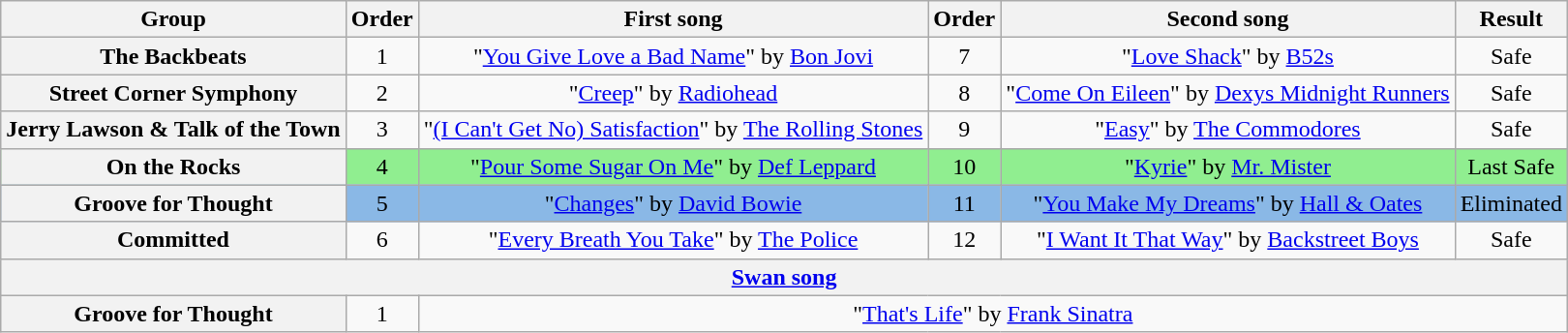<table class="wikitable plainrowheaders" style="text-align:center;">
<tr>
<th scope="col">Group</th>
<th scope="col">Order</th>
<th scope="col">First song</th>
<th scope="col">Order</th>
<th scope="col">Second song</th>
<th scope="col">Result</th>
</tr>
<tr>
<th scope="row">The Backbeats</th>
<td>1</td>
<td>"<a href='#'>You Give Love a Bad Name</a>" by <a href='#'>Bon Jovi</a></td>
<td>7</td>
<td>"<a href='#'>Love Shack</a>" by <a href='#'>B52s</a></td>
<td>Safe</td>
</tr>
<tr>
<th scope="row">Street Corner Symphony</th>
<td>2</td>
<td>"<a href='#'>Creep</a>" by <a href='#'>Radiohead</a></td>
<td>8</td>
<td>"<a href='#'>Come On Eileen</a>" by <a href='#'>Dexys Midnight Runners</a></td>
<td>Safe</td>
</tr>
<tr>
<th scope="row">Jerry Lawson & Talk of the Town</th>
<td>3</td>
<td>"<a href='#'>(I Can't Get No) Satisfaction</a>" by <a href='#'>The Rolling Stones</a></td>
<td>9</td>
<td>"<a href='#'>Easy</a>" by <a href='#'>The Commodores</a></td>
<td>Safe</td>
</tr>
<tr bgcolor="lightgreen">
<th scope="row">On the Rocks</th>
<td>4</td>
<td>"<a href='#'>Pour Some Sugar On Me</a>" by <a href='#'>Def Leppard</a></td>
<td>10</td>
<td>"<a href='#'>Kyrie</a>" by <a href='#'>Mr. Mister</a></td>
<td>Last Safe</td>
</tr>
<tr bgcolor="8AB8E6">
<th scope="row">Groove for Thought</th>
<td>5</td>
<td>"<a href='#'>Changes</a>" by <a href='#'>David Bowie</a></td>
<td>11</td>
<td>"<a href='#'>You Make My Dreams</a>" by <a href='#'>Hall & Oates</a></td>
<td>Eliminated</td>
</tr>
<tr>
<th scope="row">Committed</th>
<td>6</td>
<td>"<a href='#'>Every Breath You Take</a>" by <a href='#'>The Police</a></td>
<td>12</td>
<td>"<a href='#'>I Want It That Way</a>" by <a href='#'>Backstreet Boys</a></td>
<td>Safe</td>
</tr>
<tr>
<th scope="col" colspan="6"><a href='#'>Swan song</a></th>
</tr>
<tr>
<th scope="row">Groove for Thought</th>
<td>1</td>
<td colspan="4">"<a href='#'>That's Life</a>" by <a href='#'>Frank Sinatra</a></td>
</tr>
</table>
